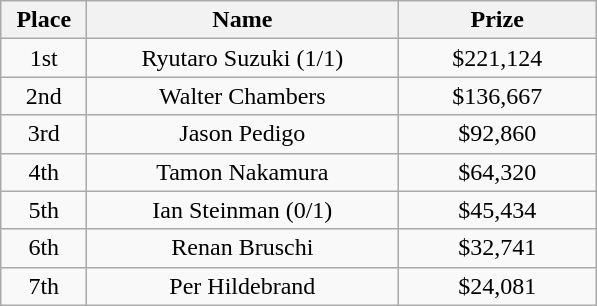<table class="wikitable">
<tr>
<th width="50">Place</th>
<th width="200">Name</th>
<th width="125">Prize</th>
</tr>
<tr>
<td align = "center">1st</td>
<td align = "center"> Ryutaro Suzuki (1/1)</td>
<td align = "center">$221,124</td>
</tr>
<tr>
<td align = "center">2nd</td>
<td align = "center"> Walter Chambers</td>
<td align = "center">$136,667</td>
</tr>
<tr>
<td align = "center">3rd</td>
<td align = "center"> Jason Pedigo</td>
<td align = "center">$92,860</td>
</tr>
<tr>
<td align = "center">4th</td>
<td align = "center"> Tamon Nakamura</td>
<td align = "center">$64,320</td>
</tr>
<tr>
<td align = "center">5th</td>
<td align = "center"> Ian Steinman (0/1)</td>
<td align = "center">$45,434</td>
</tr>
<tr>
<td align = "center">6th</td>
<td align = "center"> Renan Bruschi</td>
<td align = "center">$32,741</td>
</tr>
<tr>
<td align = "center">7th</td>
<td align = "center"> Per Hildebrand</td>
<td align = "center">$24,081</td>
</tr>
</table>
